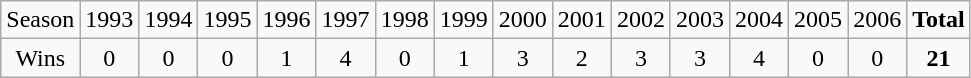<table class="wikitable sortable">
<tr>
<td>Season</td>
<td>1993</td>
<td>1994</td>
<td>1995</td>
<td>1996</td>
<td>1997</td>
<td>1998</td>
<td>1999</td>
<td>2000</td>
<td>2001</td>
<td>2002</td>
<td>2003</td>
<td>2004</td>
<td>2005</td>
<td>2006</td>
<td><strong>Total</strong></td>
</tr>
<tr align=center>
<td>Wins</td>
<td>0</td>
<td>0</td>
<td>0</td>
<td>1</td>
<td>4</td>
<td>0</td>
<td>1</td>
<td>3</td>
<td>2</td>
<td>3</td>
<td>3</td>
<td>4</td>
<td>0</td>
<td>0</td>
<td><strong>21</strong></td>
</tr>
</table>
